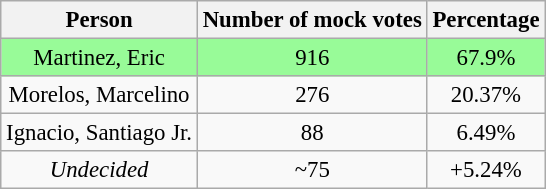<table class="sortable wikitable" style="font-size:95%;">
<tr>
<th>Person</th>
<th>Number of mock votes</th>
<th>Percentage</th>
</tr>
<tr align="center" | bgcolor=98fb98>
<td>Martinez, Eric</td>
<td>916</td>
<td>67.9%</td>
</tr>
<tr align="center">
<td>Morelos, Marcelino</td>
<td>276</td>
<td>20.37%</td>
</tr>
<tr align="center">
<td>Ignacio, Santiago Jr.</td>
<td>88</td>
<td>6.49%</td>
</tr>
<tr align="center">
<td><em>Undecided</em></td>
<td>~75</td>
<td>+5.24%</td>
</tr>
</table>
